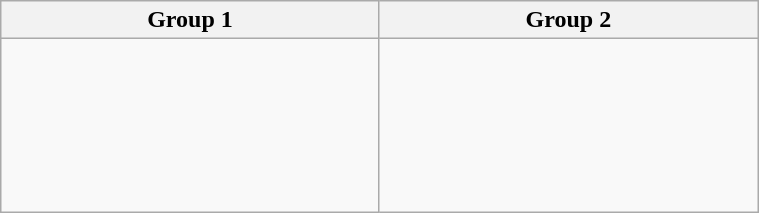<table class="wikitable" width=40%>
<tr>
<th width=25%>Group 1</th>
<th width=25%>Group 2</th>
</tr>
<tr>
<td><br><br>
<br>
<br>
<br>
<br>
</td>
<td><br><br>
<br>
<br>
<br>
<br>
</td>
</tr>
</table>
